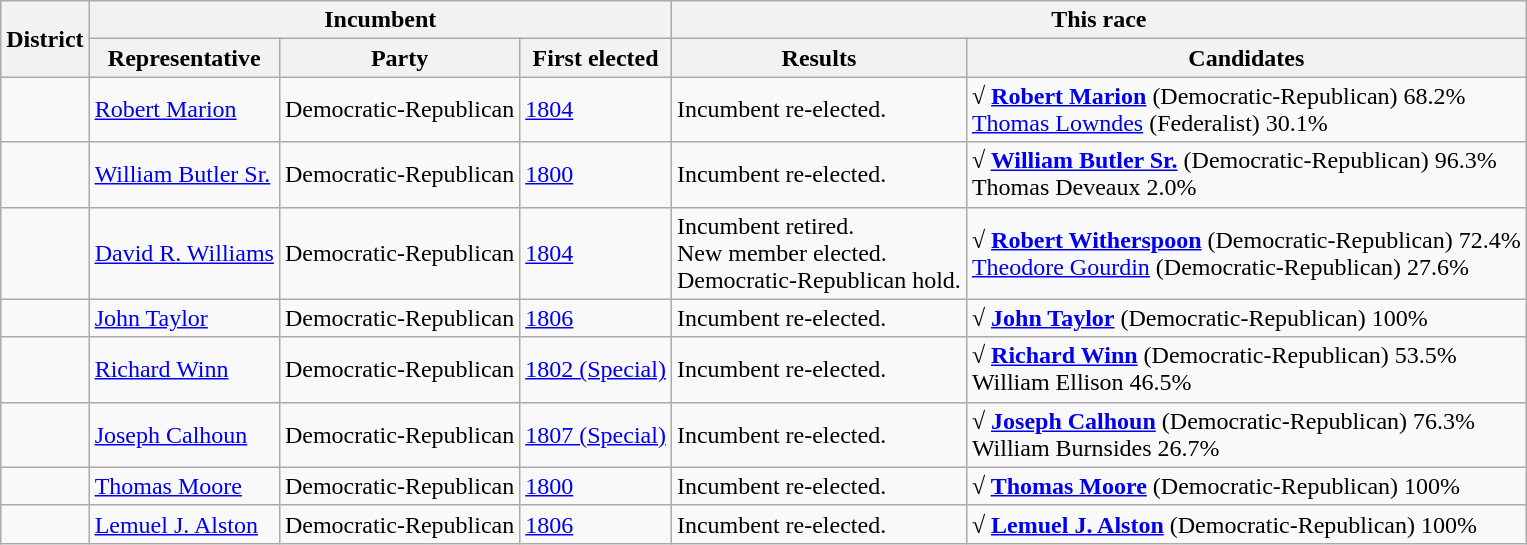<table class=wikitable>
<tr>
<th rowspan=2>District</th>
<th colspan=3>Incumbent</th>
<th colspan=2>This race</th>
</tr>
<tr>
<th>Representative</th>
<th>Party</th>
<th>First elected</th>
<th>Results</th>
<th>Candidates</th>
</tr>
<tr>
<td><br></td>
<td><a href='#'>Robert Marion</a></td>
<td>Democratic-Republican</td>
<td><a href='#'>1804</a></td>
<td>Incumbent re-elected.</td>
<td nowrap><strong>√ <a href='#'>Robert Marion</a></strong> (Democratic-Republican) 68.2%<br><a href='#'>Thomas Lowndes</a> (Federalist) 30.1%</td>
</tr>
<tr>
<td><br></td>
<td><a href='#'>William Butler Sr.</a></td>
<td>Democratic-Republican</td>
<td><a href='#'>1800</a></td>
<td>Incumbent re-elected.</td>
<td nowrap><strong>√ <a href='#'>William Butler Sr.</a></strong> (Democratic-Republican) 96.3%<br>Thomas Deveaux 2.0%</td>
</tr>
<tr>
<td><br></td>
<td><a href='#'>David R. Williams</a></td>
<td>Democratic-Republican</td>
<td><a href='#'>1804</a></td>
<td>Incumbent retired.<br>New member elected.<br>Democratic-Republican hold.</td>
<td nowrap><strong>√ <a href='#'>Robert Witherspoon</a></strong> (Democratic-Republican) 72.4%<br><a href='#'>Theodore Gourdin</a> (Democratic-Republican) 27.6%</td>
</tr>
<tr>
<td><br></td>
<td><a href='#'>John Taylor</a></td>
<td>Democratic-Republican</td>
<td><a href='#'>1806</a></td>
<td>Incumbent re-elected.</td>
<td nowrap><strong>√ <a href='#'>John Taylor</a></strong> (Democratic-Republican) 100%</td>
</tr>
<tr>
<td><br></td>
<td><a href='#'>Richard Winn</a></td>
<td>Democratic-Republican</td>
<td><a href='#'>1802 (Special)</a></td>
<td>Incumbent re-elected.</td>
<td nowrap><strong>√ <a href='#'>Richard Winn</a></strong> (Democratic-Republican) 53.5%<br>William Ellison 46.5%</td>
</tr>
<tr>
<td><br></td>
<td><a href='#'>Joseph Calhoun</a></td>
<td>Democratic-Republican</td>
<td><a href='#'>1807 (Special)</a></td>
<td>Incumbent re-elected.</td>
<td nowrap><strong>√ <a href='#'>Joseph Calhoun</a></strong> (Democratic-Republican) 76.3%<br>William Burnsides 26.7%</td>
</tr>
<tr>
<td><br></td>
<td><a href='#'>Thomas Moore</a></td>
<td>Democratic-Republican</td>
<td><a href='#'>1800</a></td>
<td>Incumbent re-elected.</td>
<td nowrap><strong>√ <a href='#'>Thomas Moore</a></strong> (Democratic-Republican) 100%</td>
</tr>
<tr>
<td><br></td>
<td><a href='#'>Lemuel J. Alston</a></td>
<td>Democratic-Republican</td>
<td><a href='#'>1806</a></td>
<td>Incumbent re-elected.</td>
<td nowrap><strong>√ <a href='#'>Lemuel J. Alston</a></strong> (Democratic-Republican) 100%</td>
</tr>
</table>
